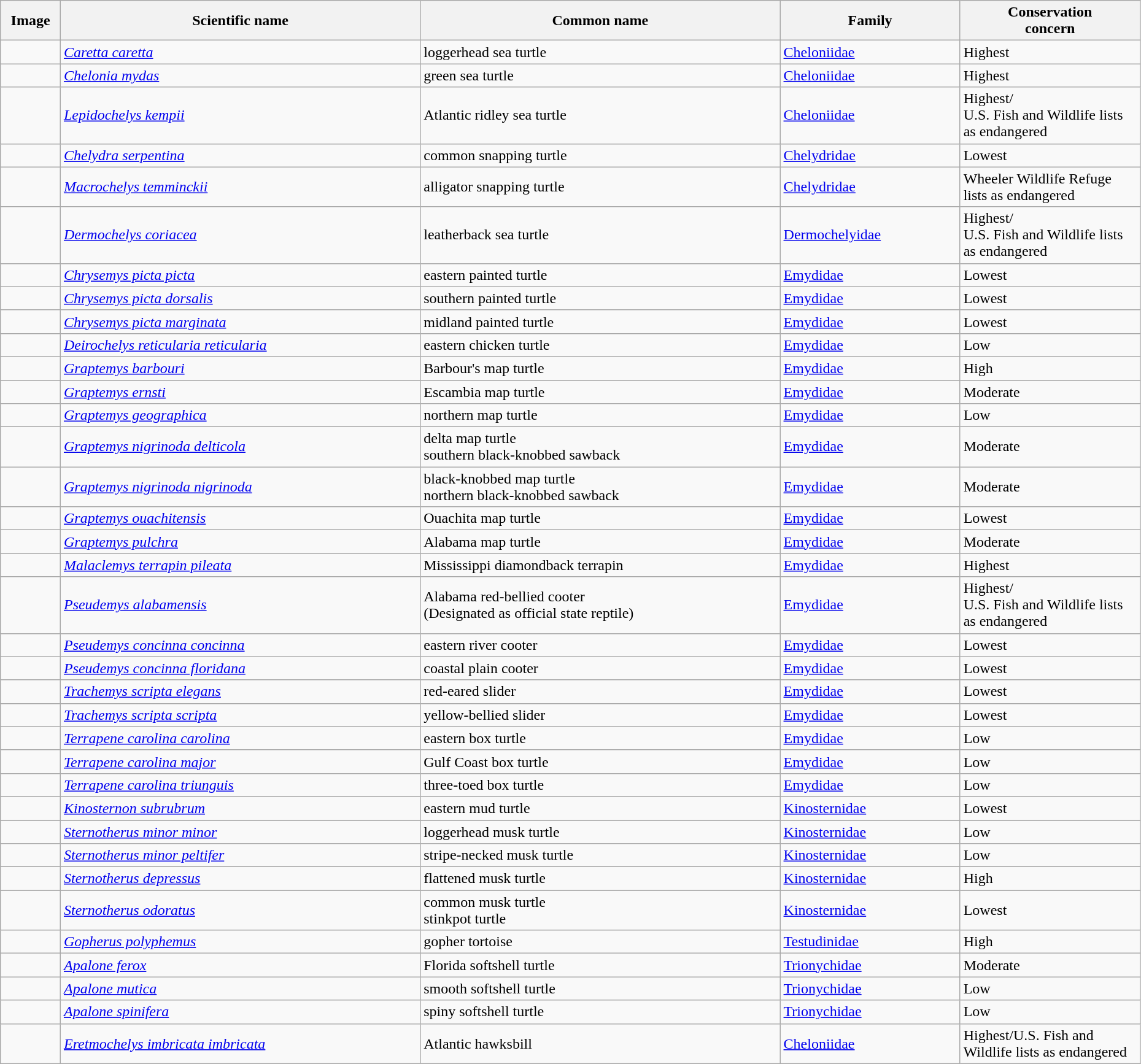<table class="wikitable sortable" style="width:98%">
<tr>
<th width = 5%  class="unsortable">Image</th>
<th width = 30%>Scientific name</th>
<th width = 30%>Common name</th>
<th width = 15%>Family</th>
<th width = 15%>Conservation<br>concern</th>
</tr>
<tr>
<td></td>
<td><em><a href='#'>Caretta caretta</a></em></td>
<td>loggerhead sea turtle</td>
<td><a href='#'>Cheloniidae</a></td>
<td>Highest</td>
</tr>
<tr>
<td></td>
<td><em><a href='#'>Chelonia mydas</a></em></td>
<td>green sea turtle</td>
<td><a href='#'>Cheloniidae</a></td>
<td>Highest</td>
</tr>
<tr>
<td></td>
<td><em><a href='#'>Lepidochelys kempii</a></em></td>
<td>Atlantic ridley sea turtle</td>
<td><a href='#'>Cheloniidae</a></td>
<td>Highest/<br>U.S. Fish and Wildlife lists as endangered</td>
</tr>
<tr>
<td></td>
<td><em><a href='#'>Chelydra serpentina</a></em></td>
<td>common snapping turtle</td>
<td><a href='#'>Chelydridae</a></td>
<td>Lowest</td>
</tr>
<tr>
<td></td>
<td><em><a href='#'>Macrochelys temminckii</a></em></td>
<td>alligator snapping turtle</td>
<td><a href='#'>Chelydridae</a></td>
<td>Wheeler Wildlife Refuge lists as endangered</td>
</tr>
<tr>
<td></td>
<td><em><a href='#'>Dermochelys coriacea</a></em></td>
<td>leatherback sea turtle</td>
<td><a href='#'>Dermochelyidae</a></td>
<td>Highest/<br>U.S. Fish and Wildlife lists as endangered</td>
</tr>
<tr>
<td></td>
<td><em><a href='#'>Chrysemys picta picta</a></em></td>
<td>eastern painted turtle</td>
<td><a href='#'>Emydidae</a></td>
<td>Lowest</td>
</tr>
<tr>
<td></td>
<td><em><a href='#'>Chrysemys picta dorsalis</a></em></td>
<td>southern painted turtle</td>
<td><a href='#'>Emydidae</a></td>
<td>Lowest</td>
</tr>
<tr>
<td></td>
<td><em><a href='#'>Chrysemys picta marginata</a></em></td>
<td>midland painted turtle</td>
<td><a href='#'>Emydidae</a></td>
<td>Lowest</td>
</tr>
<tr>
<td></td>
<td><em><a href='#'>Deirochelys reticularia reticularia</a></em></td>
<td>eastern chicken turtle</td>
<td><a href='#'>Emydidae</a></td>
<td>Low</td>
</tr>
<tr>
<td></td>
<td><em><a href='#'>Graptemys barbouri</a></em></td>
<td>Barbour's map turtle</td>
<td><a href='#'>Emydidae</a></td>
<td>High</td>
</tr>
<tr>
<td></td>
<td><em><a href='#'>Graptemys ernsti</a></em></td>
<td>Escambia map turtle</td>
<td><a href='#'>Emydidae</a></td>
<td>Moderate</td>
</tr>
<tr>
<td></td>
<td><em><a href='#'>Graptemys geographica</a></em></td>
<td>northern map turtle</td>
<td><a href='#'>Emydidae</a></td>
<td>Low</td>
</tr>
<tr>
<td></td>
<td><em><a href='#'>Graptemys nigrinoda delticola</a></em></td>
<td>delta map turtle<br>southern black-knobbed sawback</td>
<td><a href='#'>Emydidae</a></td>
<td>Moderate</td>
</tr>
<tr>
<td></td>
<td><em><a href='#'>Graptemys nigrinoda nigrinoda</a></em></td>
<td>black-knobbed map turtle<br>northern black-knobbed sawback</td>
<td><a href='#'>Emydidae</a></td>
<td>Moderate</td>
</tr>
<tr>
<td></td>
<td><em><a href='#'>Graptemys ouachitensis</a></em></td>
<td>Ouachita map turtle</td>
<td><a href='#'>Emydidae</a></td>
<td>Lowest</td>
</tr>
<tr>
<td></td>
<td><em><a href='#'>Graptemys pulchra</a></em></td>
<td>Alabama map turtle</td>
<td><a href='#'>Emydidae</a></td>
<td>Moderate</td>
</tr>
<tr>
<td></td>
<td><em><a href='#'>Malaclemys terrapin pileata</a></em></td>
<td>Mississippi diamondback terrapin</td>
<td><a href='#'>Emydidae</a></td>
<td>Highest</td>
</tr>
<tr>
<td></td>
<td><em><a href='#'>Pseudemys alabamensis</a></em></td>
<td>Alabama red-bellied cooter<br>(Designated as official state reptile)</td>
<td><a href='#'>Emydidae</a></td>
<td>Highest/<br>U.S. Fish and Wildlife lists as endangered</td>
</tr>
<tr>
<td></td>
<td><em><a href='#'>Pseudemys concinna concinna</a></em></td>
<td>eastern river cooter</td>
<td><a href='#'>Emydidae</a></td>
<td>Lowest</td>
</tr>
<tr>
<td></td>
<td><em><a href='#'>Pseudemys concinna floridana</a></em></td>
<td>coastal plain cooter</td>
<td><a href='#'>Emydidae</a></td>
<td>Lowest</td>
</tr>
<tr>
<td></td>
<td><em><a href='#'>Trachemys scripta elegans</a></em></td>
<td>red-eared slider</td>
<td><a href='#'>Emydidae</a></td>
<td>Lowest</td>
</tr>
<tr>
<td></td>
<td><em><a href='#'>Trachemys scripta scripta</a></em></td>
<td>yellow-bellied slider</td>
<td><a href='#'>Emydidae</a></td>
<td>Lowest</td>
</tr>
<tr>
<td></td>
<td><em><a href='#'>Terrapene carolina carolina</a></em></td>
<td>eastern box turtle</td>
<td><a href='#'>Emydidae</a></td>
<td>Low</td>
</tr>
<tr>
<td></td>
<td><em><a href='#'>Terrapene carolina major</a></em></td>
<td>Gulf Coast box turtle</td>
<td><a href='#'>Emydidae</a></td>
<td>Low</td>
</tr>
<tr>
<td></td>
<td><em><a href='#'>Terrapene carolina triunguis</a></em></td>
<td>three-toed box turtle</td>
<td><a href='#'>Emydidae</a></td>
<td>Low</td>
</tr>
<tr>
<td></td>
<td><em><a href='#'>Kinosternon subrubrum</a></em></td>
<td>eastern mud turtle</td>
<td><a href='#'>Kinosternidae</a></td>
<td>Lowest</td>
</tr>
<tr>
<td></td>
<td><em><a href='#'>Sternotherus minor minor</a></em></td>
<td>loggerhead musk turtle</td>
<td><a href='#'>Kinosternidae</a></td>
<td>Low</td>
</tr>
<tr>
<td></td>
<td><em><a href='#'>Sternotherus minor peltifer</a></em></td>
<td>stripe-necked musk turtle</td>
<td><a href='#'>Kinosternidae</a></td>
<td>Low</td>
</tr>
<tr>
<td></td>
<td><em><a href='#'>Sternotherus depressus</a></em></td>
<td>flattened musk turtle</td>
<td><a href='#'>Kinosternidae</a></td>
<td>High</td>
</tr>
<tr>
<td></td>
<td><em><a href='#'>Sternotherus odoratus</a></em></td>
<td>common musk turtle<br>stinkpot turtle</td>
<td><a href='#'>Kinosternidae</a></td>
<td>Lowest</td>
</tr>
<tr>
<td></td>
<td><em><a href='#'>Gopherus polyphemus</a></em></td>
<td>gopher tortoise</td>
<td><a href='#'>Testudinidae</a></td>
<td>High</td>
</tr>
<tr>
<td></td>
<td><em><a href='#'>Apalone ferox</a></em></td>
<td>Florida softshell turtle</td>
<td><a href='#'>Trionychidae</a></td>
<td>Moderate</td>
</tr>
<tr>
<td></td>
<td><em><a href='#'>Apalone mutica</a></em></td>
<td>smooth softshell turtle</td>
<td><a href='#'>Trionychidae</a></td>
<td>Low</td>
</tr>
<tr>
<td></td>
<td><em><a href='#'>Apalone spinifera</a></em></td>
<td>spiny softshell turtle</td>
<td><a href='#'>Trionychidae</a></td>
<td>Low</td>
</tr>
<tr>
<td></td>
<td><em><a href='#'>Eretmochelys imbricata imbricata</a></em></td>
<td>Atlantic hawksbill</td>
<td><a href='#'>Cheloniidae</a></td>
<td>Highest/U.S. Fish and Wildlife lists as endangered</td>
</tr>
</table>
